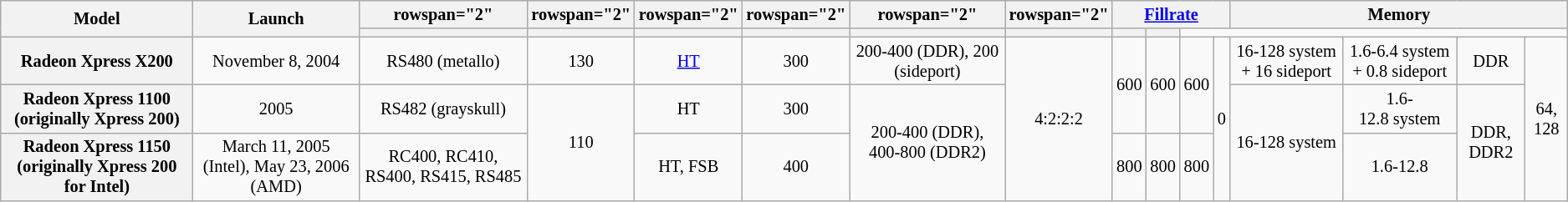<table class="mw-datatable wikitable sortable" style="font-size:85%; text-align:center;">
<tr>
<th rowspan="2">Model</th>
<th rowspan="2">Launch</th>
<th>rowspan="2" </th>
<th>rowspan="2" </th>
<th>rowspan="2" </th>
<th>rowspan="2" </th>
<th>rowspan="2" </th>
<th>rowspan="2" </th>
<th colspan="4"><a href='#'>Fillrate</a></th>
<th colspan="4">Memory</th>
</tr>
<tr>
<th></th>
<th></th>
<th></th>
<th></th>
<th></th>
<th></th>
<th></th>
<th></th>
</tr>
<tr>
<th>Radeon Xpress X200</th>
<td>November 8, 2004</td>
<td>RS480 (metallo)</td>
<td>130</td>
<td><a href='#'>HT</a></td>
<td>300</td>
<td>200-400 (DDR), 200 (sideport)</td>
<td rowspan="3">4:2:2:2</td>
<td rowspan="2">600</td>
<td rowspan="2">600</td>
<td rowspan="2">600</td>
<td rowspan="3">0</td>
<td>16-128 system + 16 sideport</td>
<td>1.6-6.4 system + 0.8 sideport</td>
<td>DDR</td>
<td rowspan="3">64, 128</td>
</tr>
<tr>
<th>Radeon Xpress 1100 (originally Xpress 200)</th>
<td>2005</td>
<td>RS482 (grayskull)</td>
<td rowspan="2">110</td>
<td>HT</td>
<td>300</td>
<td rowspan="2">200-400 (DDR), 400-800 (DDR2)</td>
<td rowspan="2">16-128 system</td>
<td>1.6-<br>12.8 system</td>
<td rowspan="2">DDR, DDR2</td>
</tr>
<tr>
<th>Radeon Xpress 1150 (originally Xpress 200 for Intel)</th>
<td>March 11, 2005 (Intel), May 23, 2006 (AMD)</td>
<td>RC400, RC410, RS400, RS415, RS485</td>
<td>HT, FSB</td>
<td>400</td>
<td>800</td>
<td>800</td>
<td>800</td>
<td>1.6-12.8</td>
</tr>
</table>
